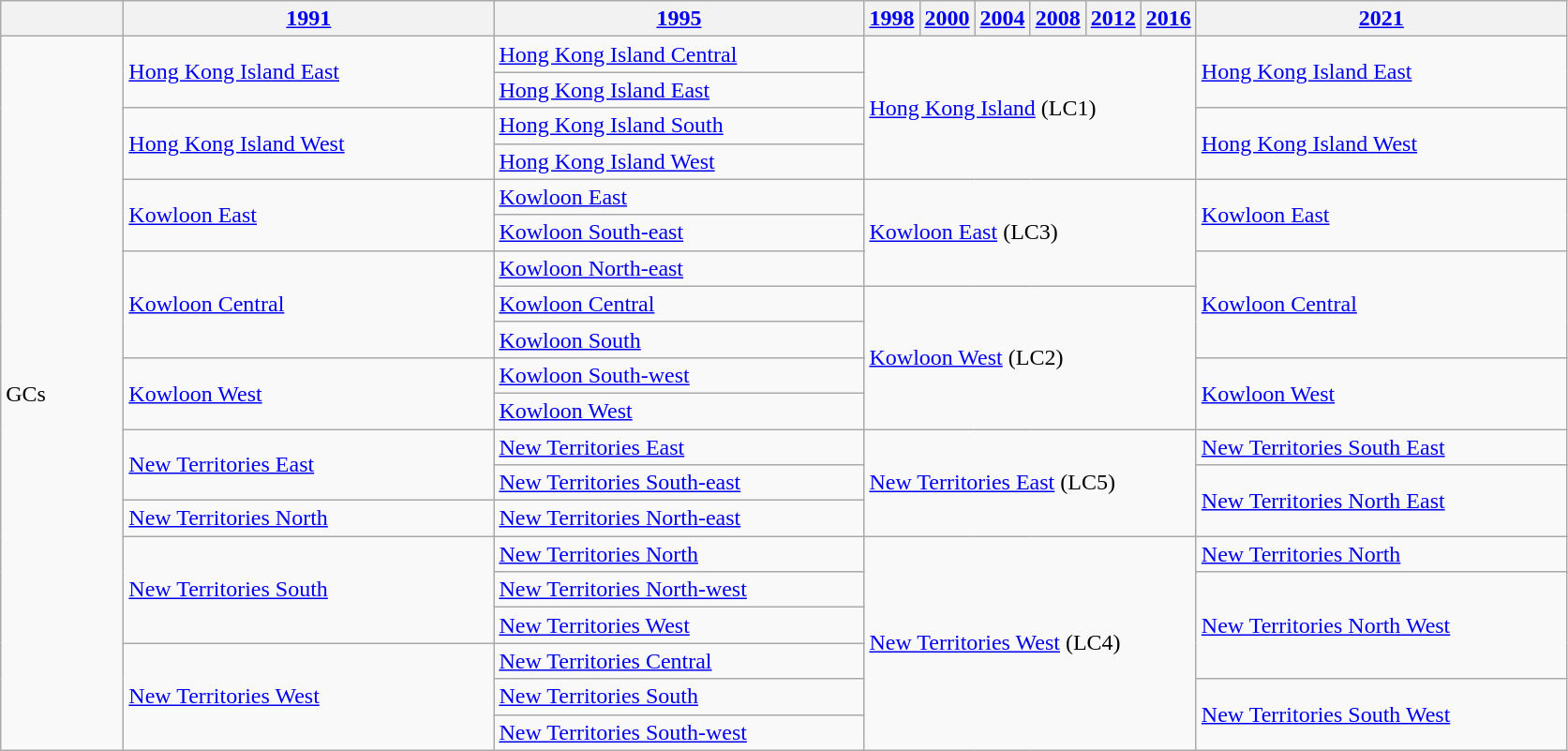<table class="wikitable">
<tr>
<th style=width:5em></th>
<th style=width:16em><a href='#'>1991</a></th>
<th style=width:16em><a href='#'>1995</a></th>
<th style=width:2em><a href='#'>1998</a></th>
<th style=width:2em><a href='#'>2000</a></th>
<th style=width:2em><a href='#'>2004</a></th>
<th style=width:2em><a href='#'>2008</a></th>
<th style=width:2em><a href='#'>2012</a></th>
<th style=width:2em><a href='#'>2016</a></th>
<th style=width:16em><a href='#'>2021</a></th>
</tr>
<tr>
<td rowspan="28">GCs</td>
<td rowspan="3"><a href='#'>Hong Kong Island East</a></td>
<td><a href='#'>Hong Kong Island Central</a></td>
<td colspan="6" rowspan="5"><a href='#'>Hong Kong Island</a> (LC1)</td>
<td rowspan="3"><a href='#'>Hong Kong Island East</a></td>
</tr>
<tr>
<td><a href='#'>Hong Kong Island East</a></td>
</tr>
<tr>
<td rowspan="2"><a href='#'>Hong Kong Island South</a></td>
</tr>
<tr>
<td rowspan="2"><a href='#'>Hong Kong Island West</a></td>
<td rowspan="2"><a href='#'>Hong Kong Island West</a></td>
</tr>
<tr>
<td><a href='#'>Hong Kong Island West</a></td>
</tr>
<tr>
<td rowspan="2"><a href='#'>Kowloon East</a></td>
<td><a href='#'>Kowloon East</a></td>
<td colspan="6" rowspan="5"><a href='#'>Kowloon East</a>  (LC3)</td>
<td rowspan="3"><a href='#'>Kowloon East</a></td>
</tr>
<tr>
<td><a href='#'>Kowloon South-east</a></td>
</tr>
<tr>
<td rowspan="6"><a href='#'>Kowloon Central</a></td>
<td rowspan="2"><a href='#'>Kowloon North-east</a></td>
</tr>
<tr>
<td rowspan="4"><a href='#'>Kowloon Central</a></td>
</tr>
<tr>
<td rowspan="2"><a href='#'>Kowloon Central</a></td>
</tr>
<tr>
<td colspan="6" rowspan="5"><a href='#'>Kowloon West</a>  (LC2)</td>
</tr>
<tr>
<td><a href='#'>Kowloon South</a></td>
</tr>
<tr>
<td rowspan="2"><a href='#'>Kowloon South-west</a></td>
<td rowspan="3"><a href='#'>Kowloon West</a></td>
</tr>
<tr>
<td rowspan="2"><a href='#'>Kowloon West</a></td>
</tr>
<tr>
<td><a href='#'>Kowloon West</a></td>
</tr>
<tr>
<td rowspan="3"><a href='#'>New Territories East</a></td>
<td rowspan="2"><a href='#'>New Territories East</a></td>
<td colspan="6" rowspan="5"><a href='#'>New Territories East</a>  (LC5)</td>
<td><a href='#'>New Territories South East</a></td>
</tr>
<tr>
<td rowspan="3"><a href='#'>New Territories North East</a></td>
</tr>
<tr>
<td><a href='#'>New Territories South-east</a></td>
</tr>
<tr>
<td rowspan="2"><a href='#'>New Territories North</a></td>
<td><a href='#'>New Territories North-east</a></td>
</tr>
<tr>
<td rowspan="2"><a href='#'>New Territories North</a></td>
<td rowspan="3"><a href='#'>New Territories North</a></td>
</tr>
<tr>
<td rowspan="5"><a href='#'>New Territories South</a></td>
<td colspan="6" rowspan="8"><a href='#'>New Territories West</a>  (LC4)</td>
</tr>
<tr>
<td rowspan="2"><a href='#'>New Territories North-west</a></td>
</tr>
<tr>
<td rowspan="4"><a href='#'>New Territories North West</a></td>
</tr>
<tr>
<td><a href='#'>New Territories West</a></td>
</tr>
<tr>
<td rowspan="2"><a href='#'>New Territories Central</a></td>
</tr>
<tr>
<td rowspan="3"><a href='#'>New Territories West</a></td>
</tr>
<tr>
<td><a href='#'>New Territories South</a></td>
<td rowspan="2"><a href='#'>New Territories South West</a></td>
</tr>
<tr>
<td><a href='#'>New Territories South-west</a></td>
</tr>
</table>
